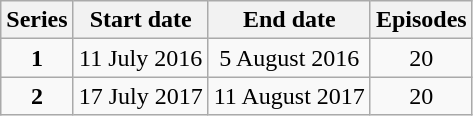<table class="wikitable" style="text-align:center;">
<tr>
<th>Series</th>
<th>Start date</th>
<th>End date</th>
<th>Episodes</th>
</tr>
<tr>
<td><strong>1</strong></td>
<td>11 July 2016</td>
<td>5 August 2016</td>
<td>20</td>
</tr>
<tr>
<td><strong>2</strong></td>
<td>17 July 2017</td>
<td>11 August 2017</td>
<td>20</td>
</tr>
</table>
